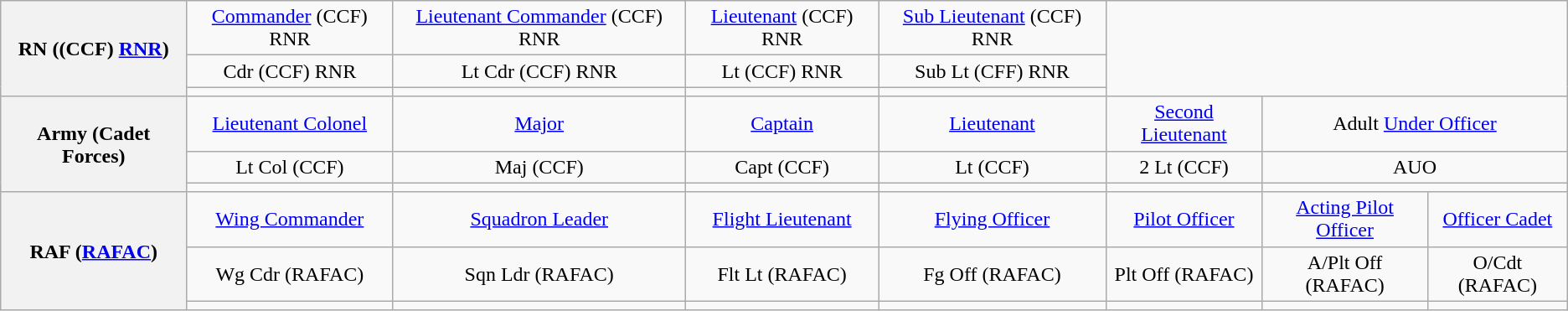<table class="wikitable">
<tr style="text-align:center;">
<th rowspan="3">RN ((CCF) <a href='#'>RNR</a>)</th>
<td><a href='#'>Commander</a> (CCF) RNR</td>
<td><a href='#'>Lieutenant Commander</a> (CCF) RNR</td>
<td><a href='#'>Lieutenant</a> (CCF) RNR</td>
<td><a href='#'>Sub Lieutenant</a> (CCF) RNR</td>
</tr>
<tr style="text-align:center;">
<td>Cdr (CCF) RNR</td>
<td>Lt Cdr (CCF) RNR</td>
<td>Lt (CCF) RNR</td>
<td>Sub Lt (CFF) RNR</td>
</tr>
<tr style="text-align:center;">
<td></td>
<td></td>
<td></td>
<td></td>
</tr>
<tr style="text-align:center;">
<th rowspan="3">Army (Cadet Forces)</th>
<td><a href='#'>Lieutenant Colonel</a></td>
<td><a href='#'>Major</a></td>
<td><a href='#'>Captain</a></td>
<td><a href='#'>Lieutenant</a></td>
<td><a href='#'>Second Lieutenant</a></td>
<td colspan=2>Adult <a href='#'>Under Officer</a></td>
</tr>
<tr style="text-align:center;">
<td>Lt Col (CCF)</td>
<td>Maj (CCF)</td>
<td>Capt (CCF)</td>
<td>Lt (CCF)</td>
<td>2 Lt (CCF)</td>
<td colspan=2>AUO</td>
</tr>
<tr style="text-align:center;">
<td></td>
<td></td>
<td></td>
<td></td>
<td></td>
<td colspan=2></td>
</tr>
<tr style="text-align:center;">
<th rowspan="3">RAF (<a href='#'>RAFAC</a>)</th>
<td><a href='#'>Wing Commander</a></td>
<td><a href='#'>Squadron Leader</a></td>
<td><a href='#'>Flight Lieutenant</a></td>
<td><a href='#'>Flying Officer</a></td>
<td><a href='#'>Pilot Officer</a></td>
<td><a href='#'>Acting Pilot Officer</a></td>
<td><a href='#'>Officer Cadet</a></td>
</tr>
<tr style="text-align:center;">
<td>Wg Cdr (RAFAC)</td>
<td>Sqn Ldr (RAFAC)</td>
<td>Flt Lt (RAFAC)</td>
<td>Fg Off (RAFAC)</td>
<td>Plt Off (RAFAC)</td>
<td>A/Plt Off (RAFAC)</td>
<td>O/Cdt (RAFAC)</td>
</tr>
<tr style="text-align:center;">
<td></td>
<td></td>
<td></td>
<td></td>
<td></td>
<td></td>
<td></td>
</tr>
</table>
